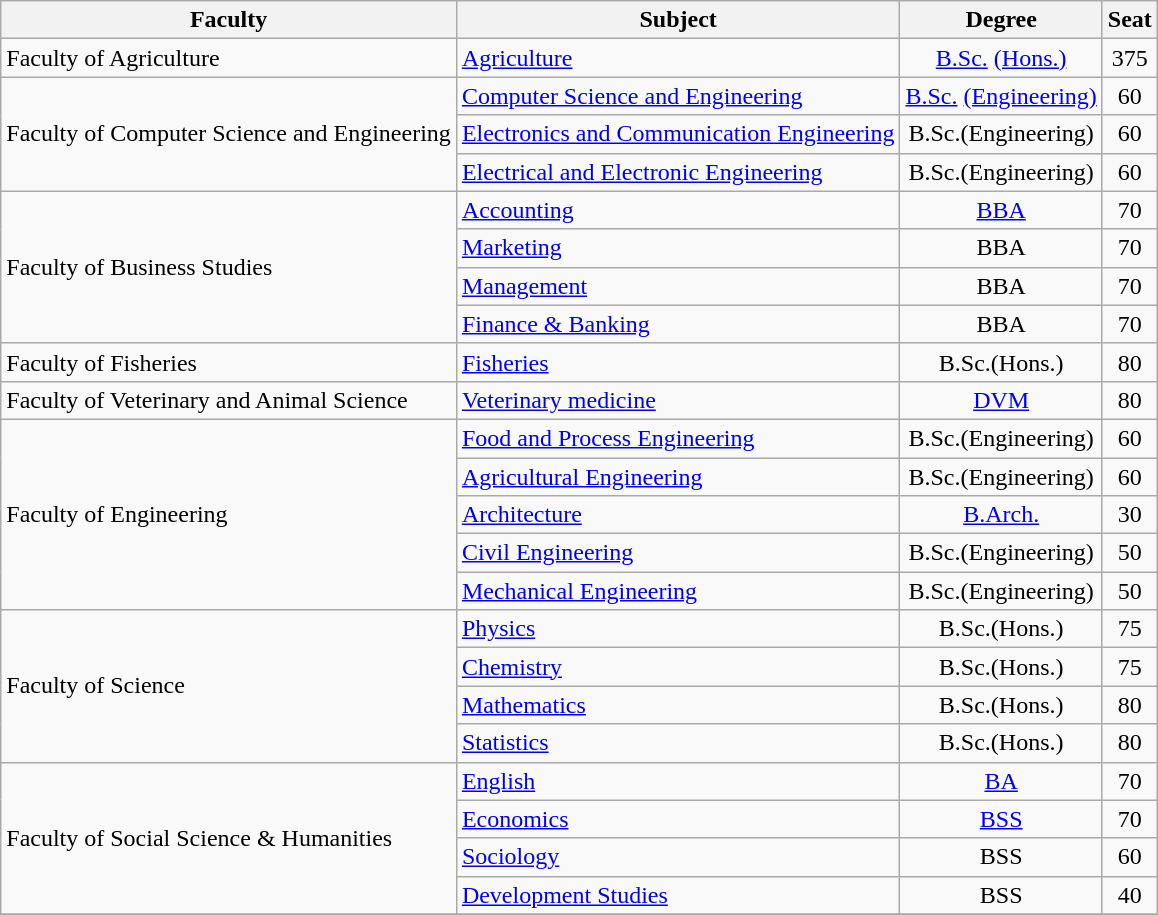<table class = "wikitable sortable">
<tr>
<th class="unsortable">Faculty</th>
<th class="unsortable">Subject</th>
<th class="unsortable">Degree</th>
<th>Seat</th>
</tr>
<tr>
<td>Faculty of Agriculture</td>
<td><a href='#'>Agriculture</a></td>
<td style="text-align:center;"><a href='#'>B.Sc.</a> <a href='#'>(Hons.)</a></td>
<td style="text-align:center;">375</td>
</tr>
<tr>
<td rowspan=3>Faculty of Computer Science and Engineering</td>
<td><a href='#'>Computer Science and Engineering</a></td>
<td style="text-align:center;"><a href='#'>B.Sc.</a> <a href='#'>(Engineering)</a></td>
<td style="text-align:center;">60</td>
</tr>
<tr>
<td><a href='#'>Electronics and Communication Engineering</a></td>
<td style="text-align:center;">B.Sc.(Engineering)</td>
<td style="text-align:center;">60</td>
</tr>
<tr>
<td><a href='#'>Electrical and Electronic Engineering</a></td>
<td style="text-align:center;">B.Sc.(Engineering)</td>
<td style="text-align:center;">60</td>
</tr>
<tr>
<td rowspan=4>Faculty of Business Studies</td>
<td><a href='#'>Accounting</a></td>
<td style="text-align:center;"><a href='#'>BBA</a></td>
<td style="text-align:center;">70</td>
</tr>
<tr>
<td><a href='#'>Marketing</a></td>
<td style="text-align:center;">BBA</td>
<td style="text-align:center;">70</td>
</tr>
<tr>
<td><a href='#'>Management</a></td>
<td style="text-align:center;">BBA</td>
<td style="text-align:center;">70</td>
</tr>
<tr>
<td><a href='#'>Finance & Banking</a></td>
<td style="text-align:center;">BBA</td>
<td style="text-align:center;">70</td>
</tr>
<tr>
<td>Faculty of Fisheries</td>
<td><a href='#'>Fisheries</a></td>
<td style="text-align:center;">B.Sc.(Hons.)</td>
<td style="text-align:center;">80</td>
</tr>
<tr>
<td>Faculty of Veterinary and Animal Science</td>
<td><a href='#'>Veterinary medicine</a></td>
<td style="text-align:center;"><a href='#'>DVM</a></td>
<td style="text-align:center;">80</td>
</tr>
<tr>
<td rowspan=5>Faculty of Engineering</td>
<td><a href='#'>Food and Process Engineering</a></td>
<td style="text-align:center;">B.Sc.(Engineering)</td>
<td style="text-align:center;">60</td>
</tr>
<tr>
<td><a href='#'>Agricultural Engineering</a></td>
<td style="text-align:center;">B.Sc.(Engineering)</td>
<td style="text-align:center;">60</td>
</tr>
<tr>
<td><a href='#'>Architecture</a></td>
<td style="text-align:center;"><a href='#'>B.Arch.</a></td>
<td style="text-align:center;">30</td>
</tr>
<tr>
<td><a href='#'>Civil Engineering</a></td>
<td style="text-align:center;">B.Sc.(Engineering)</td>
<td style="text-align:center;">50</td>
</tr>
<tr>
<td><a href='#'>Mechanical Engineering</a></td>
<td style="text-align:center;">B.Sc.(Engineering)</td>
<td style="text-align:center;">50</td>
</tr>
<tr>
<td rowspan=4>Faculty of Science</td>
<td><a href='#'>Physics</a></td>
<td style="text-align:center;">B.Sc.(Hons.)</td>
<td style="text-align:center;">75</td>
</tr>
<tr>
<td><a href='#'>Chemistry</a></td>
<td style="text-align:center;">B.Sc.(Hons.)</td>
<td style="text-align:center;">75</td>
</tr>
<tr>
<td><a href='#'>Mathematics</a></td>
<td style="text-align:center;">B.Sc.(Hons.)</td>
<td style="text-align:center;">80</td>
</tr>
<tr>
<td><a href='#'>Statistics</a></td>
<td style="text-align:center;">B.Sc.(Hons.)</td>
<td style="text-align:center;">80</td>
</tr>
<tr>
<td rowspan=4>Faculty of Social Science & Humanities</td>
<td><a href='#'>English</a></td>
<td style="text-align:center;"><a href='#'>BA</a></td>
<td style="text-align:center;">70</td>
</tr>
<tr>
<td><a href='#'>Economics</a></td>
<td style="text-align:center;"><a href='#'>BSS</a></td>
<td style="text-align:center;">70</td>
</tr>
<tr>
<td><a href='#'>Sociology</a></td>
<td style="text-align:center;">BSS</td>
<td style="text-align:center;">60</td>
</tr>
<tr>
<td><a href='#'>Development Studies</a></td>
<td style="text-align:center;">BSS</td>
<td style="text-align:center;">40</td>
</tr>
<tr>
</tr>
</table>
